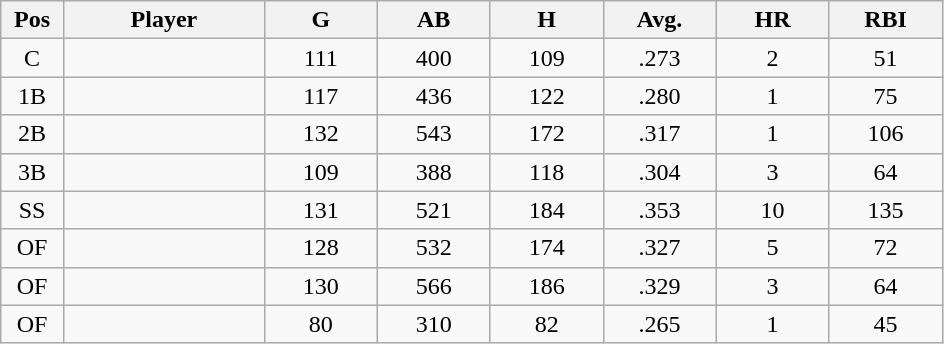<table class="wikitable sortable">
<tr>
<th bgcolor="#DDDDFF" width="5%">Pos</th>
<th bgcolor="#DDDDFF" width="16%">Player</th>
<th bgcolor="#DDDDFF" width="9%">G</th>
<th bgcolor="#DDDDFF" width="9%">AB</th>
<th bgcolor="#DDDDFF" width="9%">H</th>
<th bgcolor="#DDDDFF" width="9%">Avg.</th>
<th bgcolor="#DDDDFF" width="9%">HR</th>
<th bgcolor="#DDDDFF" width="9%">RBI</th>
</tr>
<tr align="center">
<td>C</td>
<td></td>
<td>111</td>
<td>400</td>
<td>109</td>
<td>.273</td>
<td>2</td>
<td>51</td>
</tr>
<tr align="center">
<td>1B</td>
<td></td>
<td>117</td>
<td>436</td>
<td>122</td>
<td>.280</td>
<td>1</td>
<td>75</td>
</tr>
<tr align="center">
<td>2B</td>
<td></td>
<td>132</td>
<td>543</td>
<td>172</td>
<td>.317</td>
<td>1</td>
<td>106</td>
</tr>
<tr align="center">
<td>3B</td>
<td></td>
<td>109</td>
<td>388</td>
<td>118</td>
<td>.304</td>
<td>3</td>
<td>64</td>
</tr>
<tr align="center">
<td>SS</td>
<td></td>
<td>131</td>
<td>521</td>
<td>184</td>
<td>.353</td>
<td>10</td>
<td>135</td>
</tr>
<tr align="center">
<td>OF</td>
<td></td>
<td>128</td>
<td>532</td>
<td>174</td>
<td>.327</td>
<td>5</td>
<td>72</td>
</tr>
<tr align="center">
<td>OF</td>
<td></td>
<td>130</td>
<td>566</td>
<td>186</td>
<td>.329</td>
<td>3</td>
<td>64</td>
</tr>
<tr align="center">
<td>OF</td>
<td></td>
<td>80</td>
<td>310</td>
<td>82</td>
<td>.265</td>
<td>1</td>
<td>45</td>
</tr>
</table>
